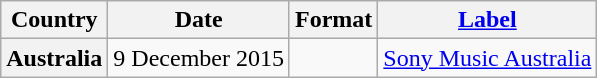<table class="wikitable plainrowheaders">
<tr>
<th scope="col">Country</th>
<th scope="col">Date</th>
<th scope="col">Format</th>
<th scope="col"><a href='#'>Label</a></th>
</tr>
<tr>
<th scope="row">Australia</th>
<td>9 December 2015</td>
<td></td>
<td><a href='#'>Sony Music Australia</a></td>
</tr>
</table>
